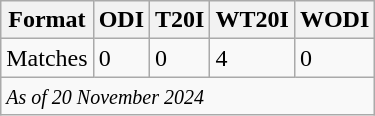<table class="wikitable">
<tr>
<th>Format</th>
<th>ODI</th>
<th>T20I</th>
<th>WT20I</th>
<th>WODI</th>
</tr>
<tr>
<td>Matches</td>
<td>0</td>
<td>0</td>
<td>4</td>
<td>0</td>
</tr>
<tr>
<td colspan="5"><em><small>As of 20 November 2024 </small></em></td>
</tr>
</table>
